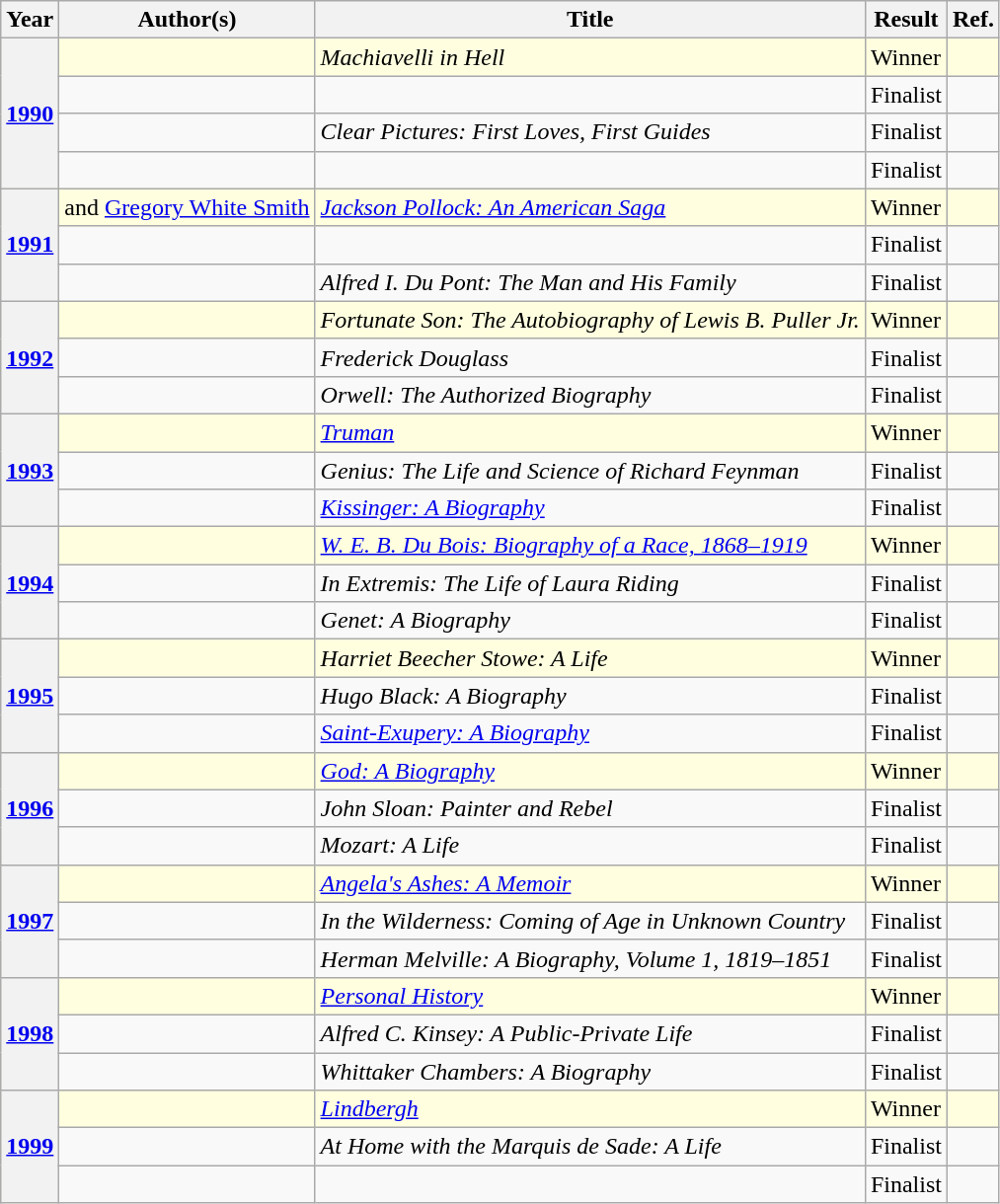<table class="wikitable sortable mw-collapsible">
<tr>
<th>Year</th>
<th>Author(s)</th>
<th>Title</th>
<th>Result</th>
<th>Ref.</th>
</tr>
<tr style=background-color:lightyellow;>
<th rowspan="4"><a href='#'>1990</a></th>
<td></td>
<td><em>Machiavelli in Hell</em></td>
<td>Winner</td>
<td></td>
</tr>
<tr>
<td></td>
<td></td>
<td>Finalist</td>
<td></td>
</tr>
<tr>
<td></td>
<td><em>Clear Pictures: First Loves, First Guides</em></td>
<td>Finalist</td>
<td></td>
</tr>
<tr>
<td></td>
<td></td>
<td>Finalist</td>
<td></td>
</tr>
<tr style=background-color:lightyellow;>
<th rowspan="3"><a href='#'>1991</a></th>
<td> and <a href='#'>Gregory White Smith</a></td>
<td><em><a href='#'>Jackson Pollock: An American Saga</a></em></td>
<td>Winner</td>
<td></td>
</tr>
<tr>
<td></td>
<td></td>
<td>Finalist</td>
<td></td>
</tr>
<tr>
<td></td>
<td><em>Alfred I. Du Pont: The Man and His Family</em></td>
<td>Finalist</td>
<td></td>
</tr>
<tr style=background-color:lightyellow;>
<th rowspan="3"><a href='#'>1992</a></th>
<td></td>
<td><em>Fortunate Son: The Autobiography of Lewis B. Puller Jr.</em></td>
<td>Winner</td>
<td></td>
</tr>
<tr>
<td></td>
<td><em>Frederick Douglass</em></td>
<td>Finalist</td>
<td></td>
</tr>
<tr>
<td></td>
<td><em>Orwell: The Authorized Biography</em></td>
<td>Finalist</td>
<td></td>
</tr>
<tr style=background-color:lightyellow;>
<th rowspan="3"><a href='#'>1993</a></th>
<td></td>
<td><em><a href='#'>Truman</a></em></td>
<td>Winner</td>
<td></td>
</tr>
<tr>
<td></td>
<td><em>Genius: The Life and Science of Richard Feynman</em></td>
<td>Finalist</td>
<td></td>
</tr>
<tr>
<td></td>
<td><em><a href='#'>Kissinger: A Biography</a></em></td>
<td>Finalist</td>
<td></td>
</tr>
<tr style=background-color:lightyellow;>
<th rowspan="3"><a href='#'>1994</a></th>
<td></td>
<td><em><a href='#'>W. E. B. Du Bois: Biography of a Race, 1868–1919</a></em></td>
<td>Winner</td>
<td></td>
</tr>
<tr>
<td></td>
<td><em>In Extremis: The Life of Laura Riding</em></td>
<td>Finalist</td>
<td></td>
</tr>
<tr>
<td></td>
<td><em>Genet: A Biography</em></td>
<td>Finalist</td>
<td></td>
</tr>
<tr style=background-color:lightyellow;>
<th rowspan="3"><a href='#'>1995</a></th>
<td></td>
<td><em>Harriet Beecher Stowe: A Life</em></td>
<td>Winner</td>
<td></td>
</tr>
<tr>
<td></td>
<td><em>Hugo Black: A Biography</em></td>
<td>Finalist</td>
<td></td>
</tr>
<tr>
<td></td>
<td><em><a href='#'>Saint-Exupery: A Biography</a></em></td>
<td>Finalist</td>
<td></td>
</tr>
<tr style=background-color:lightyellow;>
<th rowspan="3"><a href='#'>1996</a></th>
<td></td>
<td><em><a href='#'>God: A Biography</a></em></td>
<td>Winner</td>
<td></td>
</tr>
<tr>
<td></td>
<td><em>John Sloan: Painter and Rebel</em></td>
<td>Finalist</td>
<td></td>
</tr>
<tr>
<td></td>
<td><em>Mozart: A Life</em></td>
<td>Finalist</td>
<td></td>
</tr>
<tr style=background-color:lightyellow;>
<th rowspan="3"><a href='#'>1997</a></th>
<td></td>
<td><em><a href='#'>Angela's Ashes: A Memoir</a></em></td>
<td>Winner</td>
<td></td>
</tr>
<tr>
<td></td>
<td><em>In the Wilderness: Coming of Age in Unknown Country</em></td>
<td>Finalist</td>
<td></td>
</tr>
<tr>
<td></td>
<td><em>Herman Melville: A Biography, Volume 1, 1819–1851</em></td>
<td>Finalist</td>
<td></td>
</tr>
<tr style=background-color:lightyellow;>
<th rowspan="3"><a href='#'>1998</a></th>
<td></td>
<td><em><a href='#'>Personal History</a></em></td>
<td>Winner</td>
<td></td>
</tr>
<tr>
<td></td>
<td><em>Alfred C. Kinsey: A Public-Private Life</em></td>
<td>Finalist</td>
<td></td>
</tr>
<tr>
<td></td>
<td><em>Whittaker Chambers: A Biography</em></td>
<td>Finalist</td>
<td></td>
</tr>
<tr style=background-color:lightyellow;>
<th rowspan="3"><a href='#'>1999</a></th>
<td></td>
<td><em><a href='#'>Lindbergh</a></em></td>
<td>Winner</td>
<td></td>
</tr>
<tr>
<td></td>
<td><em>At Home with the Marquis de Sade: A Life</em></td>
<td>Finalist</td>
<td></td>
</tr>
<tr>
<td></td>
<td></td>
<td>Finalist</td>
<td></td>
</tr>
</table>
